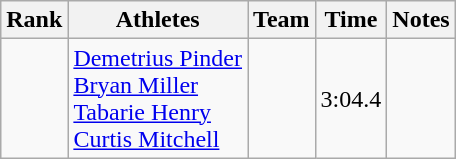<table class="wikitable sortable">
<tr>
<th>Rank</th>
<th>Athletes</th>
<th>Team</th>
<th>Time</th>
<th>Notes</th>
</tr>
<tr>
<td align=center></td>
<td><a href='#'>Demetrius Pinder</a><br><a href='#'>Bryan Miller</a><br><a href='#'>Tabarie Henry</a><br><a href='#'>Curtis Mitchell</a></td>
<td></td>
<td>3:04.4</td>
<td></td>
</tr>
</table>
